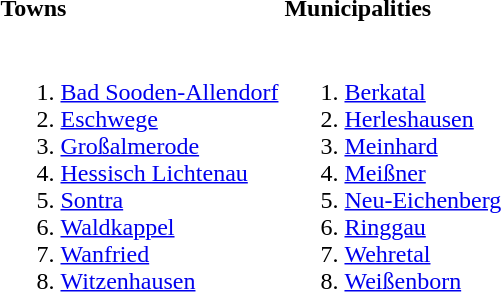<table>
<tr>
<th align=left width=50%>Towns</th>
<th align=left width=50%>Municipalities</th>
</tr>
<tr valign=top>
<td><br><ol><li><a href='#'>Bad Sooden-Allendorf</a></li><li><a href='#'>Eschwege</a></li><li><a href='#'>Großalmerode</a></li><li><a href='#'>Hessisch Lichtenau</a></li><li><a href='#'>Sontra</a></li><li><a href='#'>Waldkappel</a></li><li><a href='#'>Wanfried</a></li><li><a href='#'>Witzenhausen</a></li></ol></td>
<td><br><ol><li><a href='#'>Berkatal</a></li><li><a href='#'>Herleshausen</a></li><li><a href='#'>Meinhard</a></li><li><a href='#'>Meißner</a></li><li><a href='#'>Neu-Eichenberg</a></li><li><a href='#'>Ringgau</a></li><li><a href='#'>Wehretal</a></li><li><a href='#'>Weißenborn</a></li></ol></td>
</tr>
</table>
